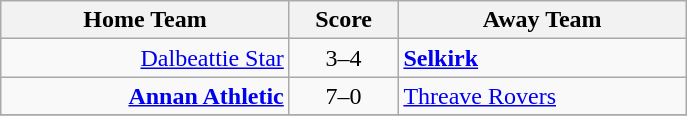<table class="wikitable" style="border-collapse: collapse;">
<tr>
<th align="right" width="185">Home Team</th>
<th align="center" width="65"> Score </th>
<th align="left" width="185">Away Team</th>
</tr>
<tr>
<td style="text-align: right;"><a href='#'>Dalbeattie Star</a></td>
<td style="text-align: center;">3–4</td>
<td style="text-align: left;"><strong><a href='#'>Selkirk</a></strong></td>
</tr>
<tr>
<td style="text-align: right;"><strong><a href='#'>Annan Athletic</a></strong></td>
<td style="text-align: center;">7–0</td>
<td style="text-align: left;"><a href='#'>Threave Rovers</a></td>
</tr>
<tr>
</tr>
</table>
